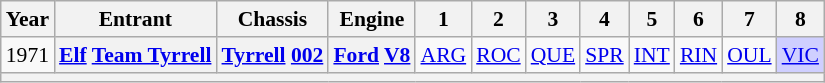<table class="wikitable" style="text-align:center; font-size:90%">
<tr>
<th>Year</th>
<th>Entrant</th>
<th>Chassis</th>
<th>Engine</th>
<th>1</th>
<th>2</th>
<th>3</th>
<th>4</th>
<th>5</th>
<th>6</th>
<th>7</th>
<th>8</th>
</tr>
<tr>
<td>1971</td>
<th><a href='#'>Elf</a> <a href='#'>Team Tyrrell</a></th>
<th><a href='#'>Tyrrell</a> <a href='#'>002</a></th>
<th><a href='#'>Ford</a> <a href='#'>V8</a></th>
<td><a href='#'>ARG</a></td>
<td><a href='#'>ROC</a></td>
<td><a href='#'>QUE</a></td>
<td><a href='#'>SPR</a></td>
<td><a href='#'>INT</a></td>
<td><a href='#'>RIN</a></td>
<td><a href='#'>OUL</a></td>
<td style="background:#CFCFFF;"><a href='#'>VIC</a><br></td>
</tr>
<tr>
<th colspan="12"></th>
</tr>
</table>
